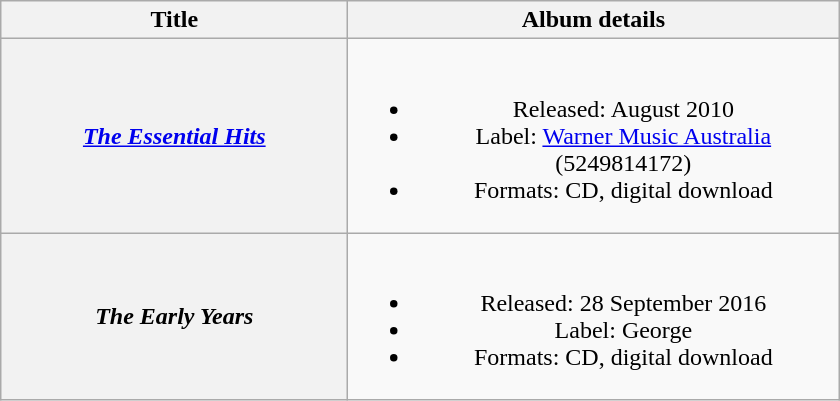<table class="wikitable plainrowheaders" style="text-align:center;">
<tr>
<th scope="col" style="width:14em;">Title</th>
<th scope="col" style="width:20em;">Album details</th>
</tr>
<tr>
<th scope="row"><em><a href='#'>The Essential Hits</a></em></th>
<td><br><ul><li>Released: August 2010</li><li>Label: <a href='#'>Warner Music Australia</a> (5249814172)</li><li>Formats: CD, digital download</li></ul></td>
</tr>
<tr>
<th scope="row"><em>The Early Years</em></th>
<td><br><ul><li>Released: 28 September 2016</li><li>Label: George</li><li>Formats: CD, digital download</li></ul></td>
</tr>
</table>
